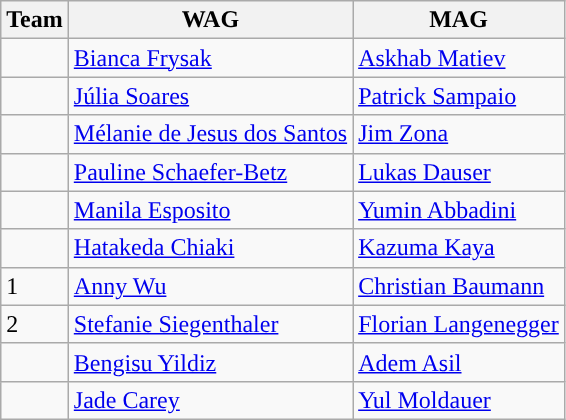<table class="wikitable">
<tr>
<th style="text-align:center;">Team</th>
<th style="text-align:center;">WAG</th>
<th style="text-align:center;">MAG</th>
</tr>
<tr>
<td></td>
<td><a href='#'>Bianca Frysak</a></td>
<td><a href='#'>Askhab Matiev</a></td>
</tr>
<tr>
<td></td>
<td><a href='#'>Júlia Soares</a></td>
<td><a href='#'>Patrick Sampaio</a></td>
</tr>
<tr>
<td></td>
<td><a href='#'>Mélanie de Jesus dos Santos</a></td>
<td><a href='#'>Jim Zona</a></td>
</tr>
<tr>
<td></td>
<td><a href='#'>Pauline Schaefer-Betz</a></td>
<td><a href='#'>Lukas Dauser</a></td>
</tr>
<tr>
<td></td>
<td><a href='#'>Manila Esposito</a></td>
<td><a href='#'>Yumin Abbadini</a></td>
</tr>
<tr>
<td></td>
<td><a href='#'>Hatakeda Chiaki</a></td>
<td><a href='#'>Kazuma Kaya</a></td>
</tr>
<tr>
<td> 1</td>
<td><a href='#'>Anny Wu</a></td>
<td><a href='#'>Christian Baumann</a></td>
</tr>
<tr>
<td> 2</td>
<td><a href='#'>Stefanie Siegenthaler</a></td>
<td><a href='#'>Florian Langenegger</a></td>
</tr>
<tr>
<td></td>
<td><a href='#'>Bengisu Yildiz</a></td>
<td><a href='#'>Adem Asil</a></td>
</tr>
<tr>
<td></td>
<td><a href='#'>Jade Carey</a></td>
<td><a href='#'>Yul Moldauer</a></td>
</tr>
</table>
